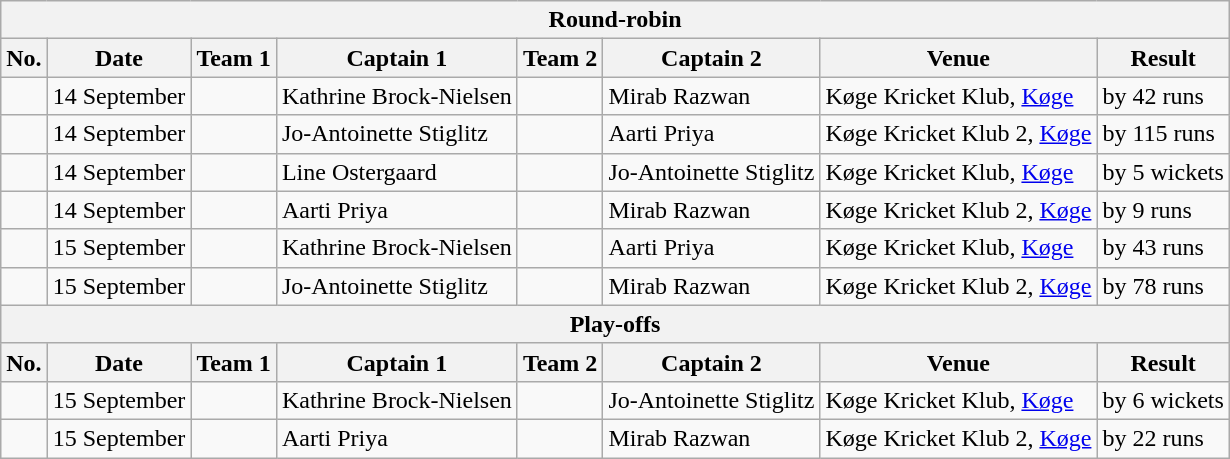<table class="wikitable">
<tr>
<th colspan="8">Round-robin</th>
</tr>
<tr>
<th>No.</th>
<th>Date</th>
<th>Team 1</th>
<th>Captain 1</th>
<th>Team 2</th>
<th>Captain 2</th>
<th>Venue</th>
<th>Result</th>
</tr>
<tr>
<td></td>
<td>14 September</td>
<td></td>
<td>Kathrine Brock-Nielsen</td>
<td></td>
<td>Mirab Razwan</td>
<td>Køge Kricket Klub, <a href='#'>Køge</a></td>
<td> by 42 runs</td>
</tr>
<tr>
<td></td>
<td>14 September</td>
<td></td>
<td>Jo-Antoinette Stiglitz</td>
<td></td>
<td>Aarti Priya</td>
<td>Køge Kricket Klub 2, <a href='#'>Køge</a></td>
<td> by 115 runs</td>
</tr>
<tr>
<td></td>
<td>14 September</td>
<td></td>
<td>Line Ostergaard</td>
<td></td>
<td>Jo-Antoinette Stiglitz</td>
<td>Køge Kricket Klub, <a href='#'>Køge</a></td>
<td> by 5 wickets</td>
</tr>
<tr>
<td></td>
<td>14 September</td>
<td></td>
<td>Aarti Priya</td>
<td></td>
<td>Mirab Razwan</td>
<td>Køge Kricket Klub 2, <a href='#'>Køge</a></td>
<td> by 9 runs</td>
</tr>
<tr>
<td></td>
<td>15 September</td>
<td></td>
<td>Kathrine Brock-Nielsen</td>
<td></td>
<td>Aarti Priya</td>
<td>Køge Kricket Klub, <a href='#'>Køge</a></td>
<td> by 43 runs</td>
</tr>
<tr>
<td></td>
<td>15 September</td>
<td></td>
<td>Jo-Antoinette Stiglitz</td>
<td></td>
<td>Mirab Razwan</td>
<td>Køge Kricket Klub 2, <a href='#'>Køge</a></td>
<td> by 78 runs</td>
</tr>
<tr>
<th colspan="8">Play-offs</th>
</tr>
<tr>
<th>No.</th>
<th>Date</th>
<th>Team 1</th>
<th>Captain 1</th>
<th>Team 2</th>
<th>Captain 2</th>
<th>Venue</th>
<th>Result</th>
</tr>
<tr>
<td></td>
<td>15 September</td>
<td></td>
<td>Kathrine Brock-Nielsen</td>
<td></td>
<td>Jo-Antoinette Stiglitz</td>
<td>Køge Kricket Klub, <a href='#'>Køge</a></td>
<td> by 6 wickets</td>
</tr>
<tr>
<td></td>
<td>15 September</td>
<td></td>
<td>Aarti Priya</td>
<td></td>
<td>Mirab Razwan</td>
<td>Køge Kricket Klub 2, <a href='#'>Køge</a></td>
<td> by 22 runs</td>
</tr>
</table>
